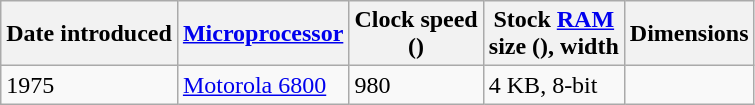<table class=wikitable>
<tr>
<th>Date introduced</th>
<th><a href='#'>Microprocessor</a></th>
<th>Clock speed<br>()</th>
<th>Stock <a href='#'>RAM</a><br>size (), width</th>
<th>Dimensions</th>
</tr>
<tr>
<td>1975</td>
<td><a href='#'>Motorola 6800</a></td>
<td>980</td>
<td>4 KB, 8-bit</td>
<td></td>
</tr>
</table>
